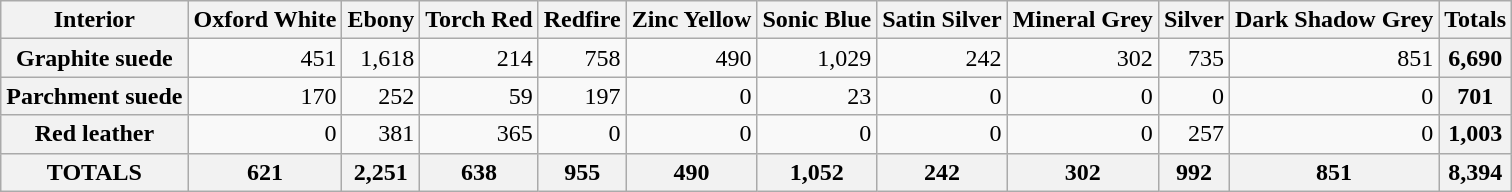<table class=wikitable>
<tr>
<th>Interior</th>
<th>Oxford White</th>
<th>Ebony</th>
<th>Torch Red</th>
<th>Redfire</th>
<th>Zinc Yellow</th>
<th>Sonic Blue</th>
<th>Satin Silver</th>
<th>Mineral Grey</th>
<th>Silver</th>
<th>Dark Shadow Grey</th>
<th>Totals</th>
</tr>
<tr>
<th>Graphite suede</th>
<td align=right>451</td>
<td align=right>1,618</td>
<td align=right>214</td>
<td align=right>758</td>
<td align=right>490</td>
<td align=right>1,029</td>
<td align=right>242</td>
<td align=right>302</td>
<td align=right>735</td>
<td align=right>851</td>
<th>6,690</th>
</tr>
<tr>
<th>Parchment suede</th>
<td align=right>170</td>
<td align=right>252</td>
<td align=right>59</td>
<td align=right>197</td>
<td align=right>0</td>
<td align=right>23</td>
<td align=right>0</td>
<td align=right>0</td>
<td align=right>0</td>
<td align=right>0</td>
<th>701</th>
</tr>
<tr>
<th>Red leather</th>
<td align=right>0</td>
<td align=right>381</td>
<td align=right>365</td>
<td align=right>0</td>
<td align=right>0</td>
<td align=right>0</td>
<td align=right>0</td>
<td align=right>0</td>
<td align=right>257</td>
<td align=right>0</td>
<th>1,003</th>
</tr>
<tr>
<th>TOTALS</th>
<th>621</th>
<th>2,251</th>
<th>638</th>
<th>955</th>
<th>490</th>
<th>1,052</th>
<th>242</th>
<th>302</th>
<th>992</th>
<th>851</th>
<th>8,394</th>
</tr>
</table>
